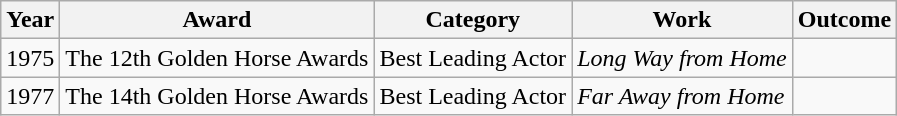<table class="wikitable">
<tr>
<th>Year</th>
<th>Award</th>
<th>Category</th>
<th>Work</th>
<th>Outcome</th>
</tr>
<tr>
<td>1975</td>
<td>The 12th Golden Horse Awards</td>
<td>Best Leading Actor</td>
<td><em>Long Way from Home</em></td>
<td></td>
</tr>
<tr>
<td>1977</td>
<td>The 14th Golden Horse Awards</td>
<td>Best Leading Actor</td>
<td><em>Far Away from Home</em></td>
<td></td>
</tr>
</table>
